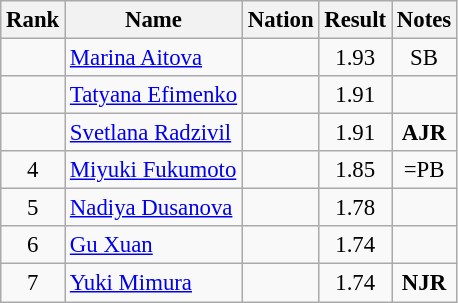<table class="wikitable sortable" style="text-align:center;font-size:95%">
<tr>
<th>Rank</th>
<th>Name</th>
<th>Nation</th>
<th>Result</th>
<th>Notes</th>
</tr>
<tr>
<td></td>
<td align=left><a href='#'>Marina Aitova</a></td>
<td align=left></td>
<td>1.93</td>
<td>SB</td>
</tr>
<tr>
<td></td>
<td align=left><a href='#'>Tatyana Efimenko</a></td>
<td align=left></td>
<td>1.91</td>
<td></td>
</tr>
<tr>
<td></td>
<td align=left><a href='#'>Svetlana Radzivil</a></td>
<td align=left></td>
<td>1.91</td>
<td><strong>AJR</strong></td>
</tr>
<tr>
<td>4</td>
<td align=left><a href='#'>Miyuki Fukumoto</a></td>
<td align=left></td>
<td>1.85</td>
<td>=PB</td>
</tr>
<tr>
<td>5</td>
<td align=left><a href='#'>Nadiya Dusanova</a></td>
<td align=left></td>
<td>1.78</td>
<td></td>
</tr>
<tr>
<td>6</td>
<td align=left><a href='#'>Gu Xuan</a></td>
<td align=left></td>
<td>1.74</td>
<td></td>
</tr>
<tr>
<td>7</td>
<td align=left><a href='#'>Yuki Mimura</a></td>
<td align=left></td>
<td>1.74</td>
<td><strong>NJR</strong></td>
</tr>
</table>
